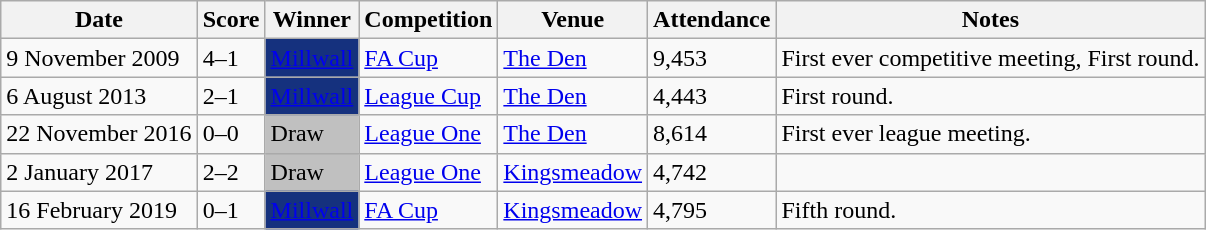<table class="wikitable sortable">
<tr>
<th>Date</th>
<th>Score</th>
<th>Winner</th>
<th>Competition</th>
<th>Venue</th>
<th>Attendance</th>
<th class="unsortable">Notes</th>
</tr>
<tr>
<td>9 November 2009</td>
<td>4–1</td>
<td style="background:#15317E"><a href='#'><span>Millwall</span></a></td>
<td><a href='#'>FA Cup</a></td>
<td><a href='#'>The Den</a></td>
<td>9,453</td>
<td>First ever competitive meeting, First round.</td>
</tr>
<tr>
<td>6 August 2013</td>
<td>2–1</td>
<td style="background:#15317E"><a href='#'><span>Millwall</span></a></td>
<td><a href='#'>League Cup</a></td>
<td><a href='#'>The Den</a></td>
<td>4,443</td>
<td>First round.</td>
</tr>
<tr>
<td>22 November 2016</td>
<td>0–0</td>
<td style="background:silver">Draw</td>
<td><a href='#'>League One</a></td>
<td><a href='#'>The Den</a></td>
<td>8,614</td>
<td>First ever league meeting.</td>
</tr>
<tr>
<td>2 January 2017</td>
<td>2–2</td>
<td style="background:silver">Draw</td>
<td><a href='#'>League One</a></td>
<td><a href='#'>Kingsmeadow</a></td>
<td>4,742</td>
<td></td>
</tr>
<tr>
<td>16 February 2019</td>
<td>0–1</td>
<td style="background:#15317E"><a href='#'><span>Millwall</span></a></td>
<td><a href='#'>FA Cup</a></td>
<td><a href='#'>Kingsmeadow</a></td>
<td>4,795</td>
<td>Fifth round.</td>
</tr>
</table>
